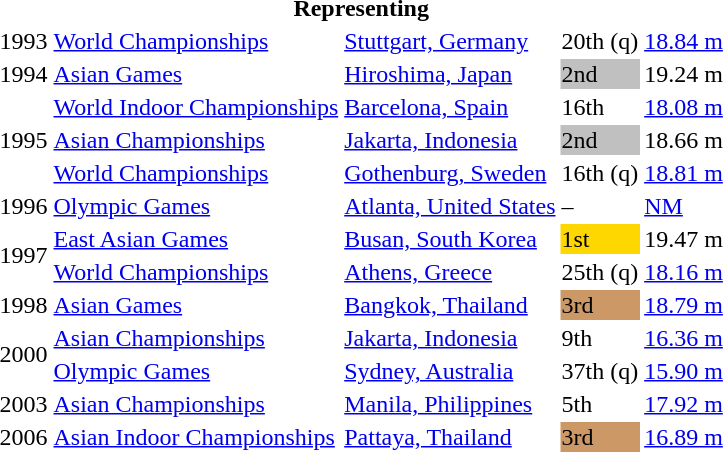<table>
<tr>
<th colspan="6">Representing </th>
</tr>
<tr>
<td>1993</td>
<td><a href='#'>World Championships</a></td>
<td><a href='#'>Stuttgart, Germany</a></td>
<td>20th (q)</td>
<td><a href='#'>18.84 m</a></td>
</tr>
<tr>
<td>1994</td>
<td><a href='#'>Asian Games</a></td>
<td><a href='#'>Hiroshima, Japan</a></td>
<td bgcolor=silver>2nd</td>
<td>19.24 m</td>
</tr>
<tr>
<td rowspan=3>1995</td>
<td><a href='#'>World Indoor Championships</a></td>
<td><a href='#'>Barcelona, Spain</a></td>
<td>16th</td>
<td><a href='#'>18.08 m</a></td>
</tr>
<tr>
<td><a href='#'>Asian Championships</a></td>
<td><a href='#'>Jakarta, Indonesia</a></td>
<td bgcolor=silver>2nd</td>
<td>18.66 m</td>
</tr>
<tr>
<td><a href='#'>World Championships</a></td>
<td><a href='#'>Gothenburg, Sweden</a></td>
<td>16th (q)</td>
<td><a href='#'>18.81 m</a></td>
</tr>
<tr>
<td>1996</td>
<td><a href='#'>Olympic Games</a></td>
<td><a href='#'>Atlanta, United States</a></td>
<td>–</td>
<td><a href='#'>NM</a></td>
</tr>
<tr>
<td rowspan=2>1997</td>
<td><a href='#'>East Asian Games</a></td>
<td><a href='#'>Busan, South Korea</a></td>
<td bgcolor=gold>1st</td>
<td>19.47 m</td>
</tr>
<tr>
<td><a href='#'>World Championships</a></td>
<td><a href='#'>Athens, Greece</a></td>
<td>25th (q)</td>
<td><a href='#'>18.16 m</a></td>
</tr>
<tr>
<td>1998</td>
<td><a href='#'>Asian Games</a></td>
<td><a href='#'>Bangkok, Thailand</a></td>
<td bgcolor=cc9966>3rd</td>
<td><a href='#'>18.79 m</a></td>
</tr>
<tr>
<td rowspan=2>2000</td>
<td><a href='#'>Asian Championships</a></td>
<td><a href='#'>Jakarta, Indonesia</a></td>
<td>9th</td>
<td><a href='#'>16.36 m</a></td>
</tr>
<tr>
<td><a href='#'>Olympic Games</a></td>
<td><a href='#'>Sydney, Australia</a></td>
<td>37th (q)</td>
<td><a href='#'>15.90 m</a></td>
</tr>
<tr>
<td>2003</td>
<td><a href='#'>Asian Championships</a></td>
<td><a href='#'>Manila, Philippines</a></td>
<td>5th</td>
<td><a href='#'>17.92 m</a></td>
</tr>
<tr>
<td>2006</td>
<td><a href='#'>Asian Indoor Championships</a></td>
<td><a href='#'>Pattaya, Thailand</a></td>
<td bgcolor="cc9966">3rd</td>
<td><a href='#'>16.89 m</a></td>
</tr>
</table>
